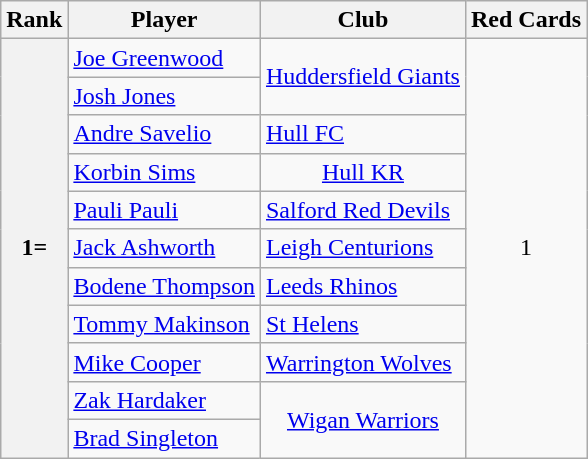<table class="wikitable sortable" style="text-align:center">
<tr>
<th>Rank</th>
<th>Player</th>
<th>Club</th>
<th> Red Cards</th>
</tr>
<tr>
<th Rowspan=11>1=</th>
<td align="left"> <a href='#'>Joe Greenwood</a></td>
<td Rowspan=2> <a href='#'>Huddersfield Giants</a></td>
<td Rowspan=11>1</td>
</tr>
<tr>
<td align="left"> <a href='#'>Josh Jones</a></td>
</tr>
<tr>
<td align="left"> <a href='#'>Andre Savelio</a></td>
<td align="left"> <a href='#'>Hull FC</a></td>
</tr>
<tr>
<td align="left"> <a href='#'>Korbin Sims</a></td>
<td><a href='#'>Hull KR</a></td>
</tr>
<tr>
<td align="left"> <a href='#'>Pauli Pauli</a></td>
<td align="left"> <a href='#'>Salford Red Devils</a></td>
</tr>
<tr>
<td align="left"> <a href='#'>Jack Ashworth</a></td>
<td align="left"> <a href='#'>Leigh Centurions</a></td>
</tr>
<tr>
<td align="left"> <a href='#'>Bodene Thompson</a></td>
<td align="left"> <a href='#'>Leeds Rhinos</a></td>
</tr>
<tr>
<td align="left"> <a href='#'>Tommy Makinson</a></td>
<td align="left"> <a href='#'>St Helens</a></td>
</tr>
<tr>
<td align="left"> <a href='#'>Mike Cooper</a></td>
<td align="left"> <a href='#'>Warrington Wolves</a></td>
</tr>
<tr>
<td align="left"> <a href='#'>Zak Hardaker</a></td>
<td Rowspan=2> <a href='#'>Wigan Warriors</a></td>
</tr>
<tr>
<td align="left"> <a href='#'>Brad Singleton</a></td>
</tr>
</table>
